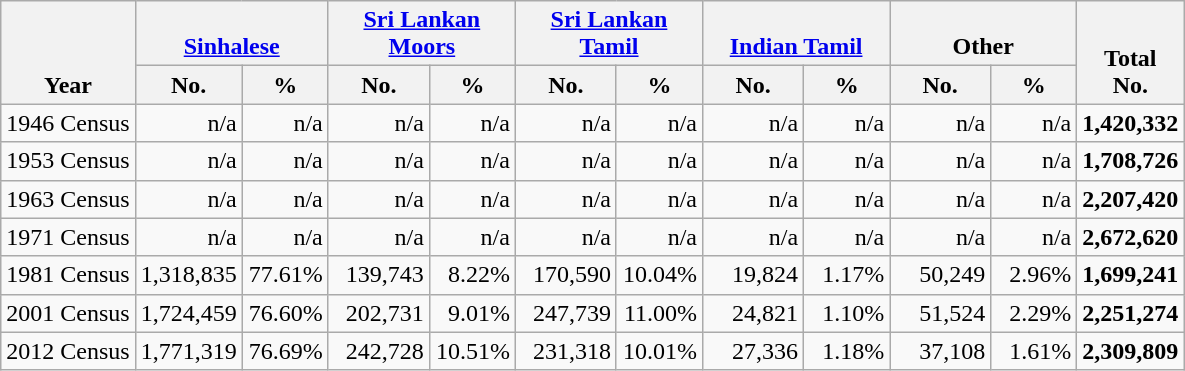<table class="wikitable" style="text-align:right;">
<tr style="vertical-align:bottom;">
<th rowspan=2>Year</th>
<th colspan=2><a href='#'>Sinhalese</a></th>
<th colspan=2><a href='#'>Sri Lankan Moors</a></th>
<th colspan=2><a href='#'>Sri Lankan Tamil</a></th>
<th colspan=2><a href='#'>Indian Tamil</a></th>
<th colspan=2>Other</th>
<th rowspan=2><strong>Total</strong><br><strong>No.</strong></th>
</tr>
<tr>
<th style="width:60px;">No.</th>
<th style="width:50px;">%</th>
<th style="width:60px;">No.</th>
<th style="width:50px;">%</th>
<th style="width:60px;">No.</th>
<th style="width:50px;">%</th>
<th style="width:60px;">No.</th>
<th style="width:50px;">%</th>
<th style="width:60px;">No.</th>
<th style="width:50px;">%</th>
</tr>
<tr>
<td align=left>1946 Census</td>
<td>n/a</td>
<td>n/a</td>
<td>n/a</td>
<td>n/a</td>
<td>n/a</td>
<td>n/a</td>
<td>n/a</td>
<td>n/a</td>
<td>n/a</td>
<td>n/a</td>
<td><strong>1,420,332</strong></td>
</tr>
<tr>
<td align=left>1953 Census</td>
<td>n/a</td>
<td>n/a</td>
<td>n/a</td>
<td>n/a</td>
<td>n/a</td>
<td>n/a</td>
<td>n/a</td>
<td>n/a</td>
<td>n/a</td>
<td>n/a</td>
<td><strong>1,708,726</strong></td>
</tr>
<tr>
<td align=left>1963 Census</td>
<td>n/a</td>
<td>n/a</td>
<td>n/a</td>
<td>n/a</td>
<td>n/a</td>
<td>n/a</td>
<td>n/a</td>
<td>n/a</td>
<td>n/a</td>
<td>n/a</td>
<td><strong>2,207,420</strong></td>
</tr>
<tr>
<td align=left>1971 Census</td>
<td>n/a</td>
<td>n/a</td>
<td>n/a</td>
<td>n/a</td>
<td>n/a</td>
<td>n/a</td>
<td>n/a</td>
<td>n/a</td>
<td>n/a</td>
<td>n/a</td>
<td><strong>2,672,620</strong></td>
</tr>
<tr>
<td align=left>1981 Census</td>
<td>1,318,835</td>
<td>77.61%</td>
<td>139,743</td>
<td>8.22%</td>
<td>170,590</td>
<td>10.04%</td>
<td>19,824</td>
<td>1.17%</td>
<td>50,249</td>
<td>2.96%</td>
<td><strong>1,699,241</strong></td>
</tr>
<tr>
<td align=left>2001 Census</td>
<td>1,724,459</td>
<td>76.60%</td>
<td>202,731</td>
<td>9.01%</td>
<td>247,739</td>
<td>11.00%</td>
<td>24,821</td>
<td>1.10%</td>
<td>51,524</td>
<td>2.29%</td>
<td><strong>2,251,274</strong></td>
</tr>
<tr>
<td align=left>2012 Census</td>
<td>1,771,319</td>
<td>76.69%</td>
<td>242,728</td>
<td>10.51%</td>
<td>231,318</td>
<td>10.01%</td>
<td>27,336</td>
<td>1.18%</td>
<td>37,108</td>
<td>1.61%</td>
<td><strong>2,309,809</strong></td>
</tr>
</table>
